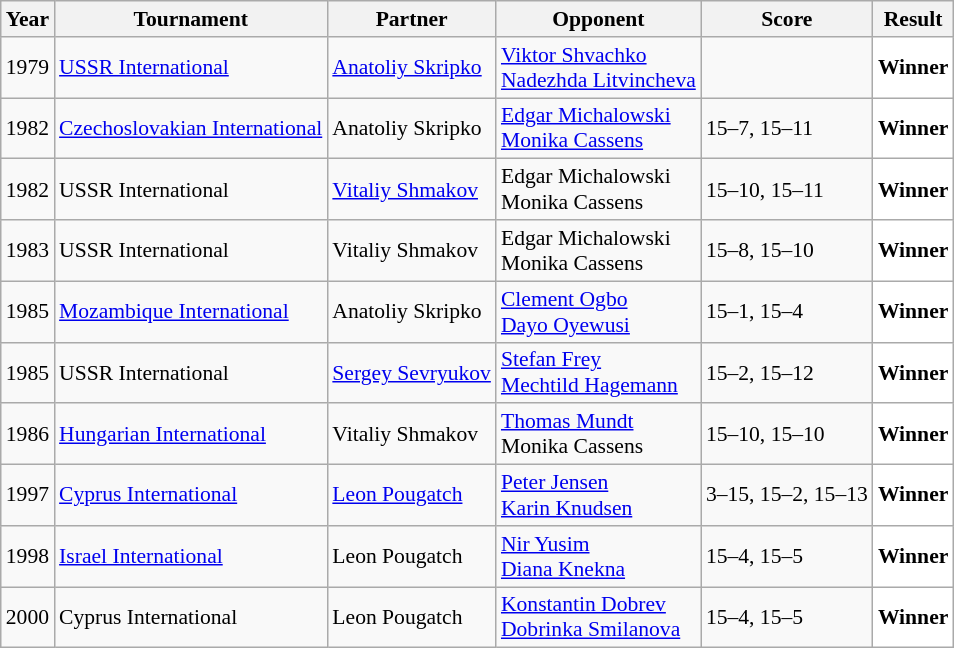<table class="sortable wikitable" style="font-size: 90%;">
<tr>
<th>Year</th>
<th>Tournament</th>
<th>Partner</th>
<th>Opponent</th>
<th>Score</th>
<th>Result</th>
</tr>
<tr>
<td align="center">1979</td>
<td align="left"><a href='#'>USSR International</a></td>
<td align="left"> <a href='#'>Anatoliy Skripko</a></td>
<td align="left"> <a href='#'>Viktor Shvachko</a><br> <a href='#'>Nadezhda Litvincheva</a></td>
<td align="left"></td>
<td style="text-align:left; background:white"> <strong>Winner</strong></td>
</tr>
<tr>
<td align="center">1982</td>
<td align="left"><a href='#'>Czechoslovakian International</a></td>
<td align="left"> Anatoliy Skripko</td>
<td align="left"> <a href='#'>Edgar Michalowski</a><br> <a href='#'>Monika Cassens</a></td>
<td align="left">15–7, 15–11</td>
<td style="text-align:left; background:white"> <strong>Winner</strong></td>
</tr>
<tr>
<td align="center">1982</td>
<td align="left">USSR International</td>
<td align="left"> <a href='#'>Vitaliy Shmakov</a></td>
<td align="left"> Edgar Michalowski<br> Monika Cassens</td>
<td align="left">15–10, 15–11</td>
<td style="text-align:left; background:white"> <strong>Winner</strong></td>
</tr>
<tr>
<td align="center">1983</td>
<td align="left">USSR International</td>
<td align="left"> Vitaliy Shmakov</td>
<td align="left"> Edgar Michalowski<br> Monika Cassens</td>
<td align="left">15–8, 15–10</td>
<td style="text-align:left; background:white"> <strong>Winner</strong></td>
</tr>
<tr>
<td align="center">1985</td>
<td align="left"><a href='#'>Mozambique International</a></td>
<td align="left"> Anatoliy Skripko</td>
<td align="left"> <a href='#'>Clement Ogbo</a><br> <a href='#'>Dayo Oyewusi</a></td>
<td align="left">15–1, 15–4</td>
<td style="text-align:left; background:white"> <strong>Winner</strong></td>
</tr>
<tr>
<td align="center">1985</td>
<td align="left">USSR International</td>
<td align="left"> <a href='#'>Sergey Sevryukov</a></td>
<td align="left"> <a href='#'>Stefan Frey</a><br> <a href='#'>Mechtild Hagemann</a></td>
<td align="left">15–2, 15–12</td>
<td style="text-align:left; background:white"> <strong>Winner</strong></td>
</tr>
<tr>
<td align="center">1986</td>
<td align="left"><a href='#'>Hungarian International</a></td>
<td align="left"> Vitaliy Shmakov</td>
<td align="left"> <a href='#'>Thomas Mundt</a><br> Monika Cassens</td>
<td align="left">15–10, 15–10</td>
<td style="text-align:left; background:white"> <strong>Winner</strong></td>
</tr>
<tr>
<td align="center">1997</td>
<td align="left"><a href='#'>Cyprus International</a></td>
<td align="left"> <a href='#'>Leon Pougatch</a></td>
<td align="left"> <a href='#'>Peter Jensen</a><br> <a href='#'>Karin Knudsen</a></td>
<td align="left">3–15, 15–2, 15–13</td>
<td style="text-align:left; background:white"> <strong>Winner</strong></td>
</tr>
<tr>
<td align="center">1998</td>
<td align="left"><a href='#'>Israel International</a></td>
<td align="left"> Leon Pougatch</td>
<td align="left"> <a href='#'>Nir Yusim</a><br> <a href='#'>Diana Knekna</a></td>
<td align="left">15–4, 15–5</td>
<td style="text-align:left; background:white"> <strong>Winner</strong></td>
</tr>
<tr>
<td align="center">2000</td>
<td align="left">Cyprus International</td>
<td align="left"> Leon Pougatch</td>
<td align="left"> <a href='#'>Konstantin Dobrev</a><br> <a href='#'>Dobrinka Smilanova</a></td>
<td align="left">15–4, 15–5</td>
<td style="text-align:left; background:white"> <strong>Winner</strong></td>
</tr>
</table>
